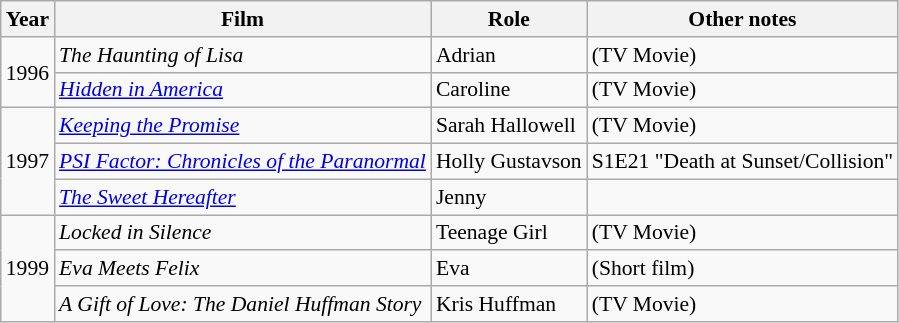<table class="wikitable" style="font-size: 90%;">
<tr>
<th>Year</th>
<th>Film</th>
<th>Role</th>
<th>Other notes</th>
</tr>
<tr>
<td rowspan=2>1996</td>
<td><em>The Haunting of Lisa</em></td>
<td>Adrian</td>
<td>(TV Movie)</td>
</tr>
<tr>
<td><em><a href='#'>Hidden in America</a></em></td>
<td>Caroline</td>
<td>(TV Movie)</td>
</tr>
<tr>
<td rowspan=3>1997</td>
<td><em><a href='#'>Keeping the Promise</a></em></td>
<td>Sarah Hallowell</td>
<td>(TV Movie)</td>
</tr>
<tr>
<td><em><a href='#'>PSI Factor: Chronicles of the Paranormal</a></em></td>
<td>Holly Gustavson</td>
<td>S1E21 "Death at Sunset/Collision"</td>
</tr>
<tr>
<td><em><a href='#'>The Sweet Hereafter</a></em></td>
<td>Jenny</td>
<td></td>
</tr>
<tr>
<td rowspan=3>1999</td>
<td><em>Locked in Silence</em></td>
<td>Teenage Girl</td>
<td>(TV Movie)</td>
</tr>
<tr>
<td><em>Eva Meets Felix</em></td>
<td>Eva</td>
<td>(Short film)</td>
</tr>
<tr>
<td><em>A Gift of Love: The Daniel Huffman Story</em></td>
<td>Kris Huffman</td>
<td>(TV Movie)</td>
</tr>
</table>
